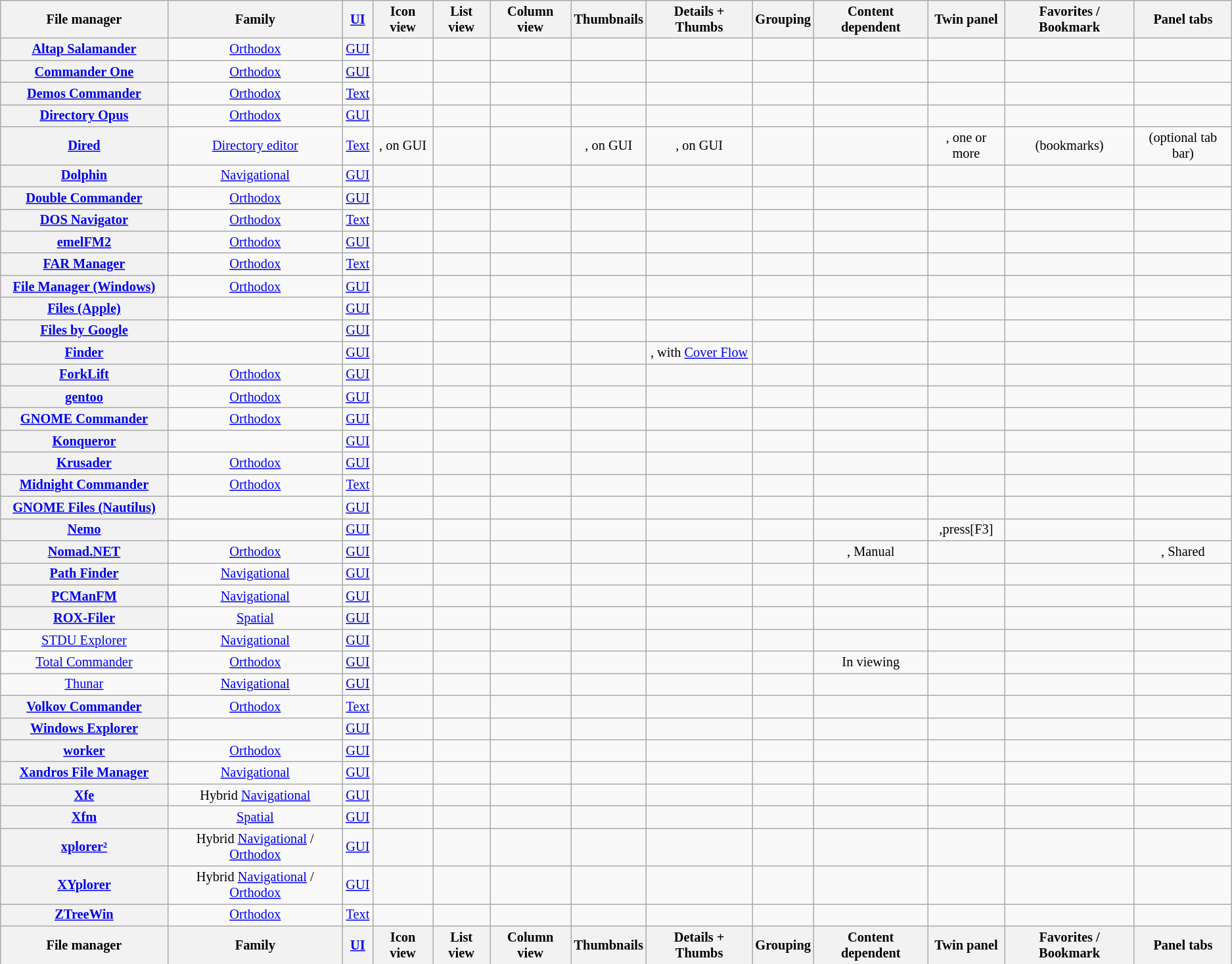<table class="wikitable sortable sort-under" style="font-size: 85%; text-align: center; width: auto;">
<tr>
<th style="width:12em">File manager</th>
<th>Family</th>
<th><a href='#'>UI</a></th>
<th>Icon view</th>
<th>List view</th>
<th>Column view</th>
<th>Thumbnails</th>
<th>Details + Thumbs</th>
<th>Grouping</th>
<th>Content dependent</th>
<th>Twin panel</th>
<th>Favorites / Bookmark</th>
<th>Panel tabs</th>
</tr>
<tr>
<th><a href='#'>Altap Salamander</a></th>
<td><a href='#'>Orthodox</a></td>
<td><a href='#'>GUI</a></td>
<td></td>
<td></td>
<td></td>
<td></td>
<td></td>
<td></td>
<td></td>
<td></td>
<td></td>
<td></td>
</tr>
<tr>
<th><a href='#'>Commander One</a></th>
<td><a href='#'>Orthodox</a></td>
<td><a href='#'>GUI</a></td>
<td></td>
<td></td>
<td></td>
<td></td>
<td></td>
<td></td>
<td></td>
<td></td>
<td></td>
<td></td>
</tr>
<tr>
<th><a href='#'>Demos Commander</a></th>
<td><a href='#'>Orthodox</a></td>
<td><a href='#'>Text</a></td>
<td></td>
<td></td>
<td></td>
<td></td>
<td></td>
<td></td>
<td></td>
<td></td>
<td></td>
<td></td>
</tr>
<tr>
<th><a href='#'>Directory Opus</a></th>
<td><a href='#'>Orthodox</a></td>
<td><a href='#'>GUI</a></td>
<td></td>
<td></td>
<td></td>
<td></td>
<td></td>
<td></td>
<td></td>
<td></td>
<td></td>
<td></td>
</tr>
<tr>
<th><a href='#'>Dired</a></th>
<td><a href='#'>Directory editor</a></td>
<td><a href='#'>Text</a></td>
<td>, on GUI</td>
<td></td>
<td></td>
<td>, on GUI</td>
<td>, on GUI</td>
<td></td>
<td></td>
<td>, one or more</td>
<td> (bookmarks)</td>
<td> (optional tab bar) </td>
</tr>
<tr>
<th><a href='#'>Dolphin</a></th>
<td><a href='#'>Navigational</a></td>
<td><a href='#'>GUI</a></td>
<td></td>
<td></td>
<td></td>
<td></td>
<td></td>
<td></td>
<td></td>
<td></td>
<td></td>
<td></td>
</tr>
<tr>
<th><a href='#'>Double Commander</a></th>
<td><a href='#'>Orthodox</a></td>
<td><a href='#'>GUI</a></td>
<td></td>
<td></td>
<td></td>
<td></td>
<td></td>
<td></td>
<td></td>
<td></td>
<td></td>
<td></td>
</tr>
<tr>
<th><a href='#'>DOS Navigator</a></th>
<td><a href='#'>Orthodox</a></td>
<td><a href='#'>Text</a></td>
<td></td>
<td></td>
<td></td>
<td></td>
<td></td>
<td></td>
<td></td>
<td></td>
<td></td>
<td></td>
</tr>
<tr>
<th><a href='#'>emelFM2</a></th>
<td><a href='#'>Orthodox</a></td>
<td><a href='#'>GUI</a></td>
<td></td>
<td></td>
<td></td>
<td></td>
<td></td>
<td></td>
<td></td>
<td></td>
<td></td>
<td></td>
</tr>
<tr>
<th><a href='#'>FAR Manager</a></th>
<td><a href='#'>Orthodox</a></td>
<td><a href='#'>Text</a></td>
<td></td>
<td></td>
<td></td>
<td></td>
<td></td>
<td></td>
<td></td>
<td></td>
<td></td>
<td> </td>
</tr>
<tr>
<th><a href='#'>File Manager (Windows)</a></th>
<td><a href='#'>Orthodox</a></td>
<td><a href='#'>GUI</a></td>
<td></td>
<td></td>
<td></td>
<td></td>
<td></td>
<td></td>
<td></td>
<td></td>
<td></td>
<td></td>
</tr>
<tr>
<th><a href='#'>Files (Apple)</a></th>
<td></td>
<td><a href='#'>GUI</a></td>
<td></td>
<td></td>
<td></td>
<td></td>
<td></td>
<td></td>
<td></td>
<td></td>
<td></td>
<td></td>
</tr>
<tr>
<th><a href='#'>Files by Google</a></th>
<td></td>
<td><a href='#'>GUI</a></td>
<td></td>
<td></td>
<td></td>
<td></td>
<td></td>
<td></td>
<td></td>
<td></td>
<td></td>
<td></td>
</tr>
<tr>
<th><a href='#'>Finder</a></th>
<td></td>
<td><a href='#'>GUI</a></td>
<td></td>
<td></td>
<td></td>
<td></td>
<td>, with <a href='#'>Cover Flow</a></td>
<td></td>
<td></td>
<td></td>
<td></td>
<td></td>
</tr>
<tr>
<th><a href='#'>ForkLift</a></th>
<td><a href='#'>Orthodox</a></td>
<td><a href='#'>GUI</a></td>
<td></td>
<td></td>
<td></td>
<td></td>
<td></td>
<td></td>
<td></td>
<td></td>
<td></td>
<td></td>
</tr>
<tr>
<th><a href='#'>gentoo</a></th>
<td><a href='#'>Orthodox</a></td>
<td><a href='#'>GUI</a></td>
<td></td>
<td></td>
<td></td>
<td></td>
<td></td>
<td></td>
<td></td>
<td></td>
<td></td>
<td></td>
</tr>
<tr>
<th><a href='#'>GNOME Commander</a></th>
<td><a href='#'>Orthodox</a></td>
<td><a href='#'>GUI</a></td>
<td></td>
<td></td>
<td></td>
<td></td>
<td></td>
<td></td>
<td></td>
<td></td>
<td></td>
<td></td>
</tr>
<tr>
<th><a href='#'>Konqueror</a></th>
<td></td>
<td><a href='#'>GUI</a></td>
<td></td>
<td></td>
<td></td>
<td></td>
<td></td>
<td></td>
<td></td>
<td></td>
<td></td>
<td></td>
</tr>
<tr>
<th><a href='#'>Krusader</a></th>
<td><a href='#'>Orthodox</a></td>
<td><a href='#'>GUI</a></td>
<td></td>
<td></td>
<td></td>
<td></td>
<td></td>
<td></td>
<td></td>
<td></td>
<td></td>
<td></td>
</tr>
<tr>
<th><a href='#'>Midnight Commander</a></th>
<td><a href='#'>Orthodox</a></td>
<td><a href='#'>Text</a></td>
<td></td>
<td></td>
<td></td>
<td></td>
<td></td>
<td></td>
<td></td>
<td></td>
<td></td>
<td></td>
</tr>
<tr>
<th><a href='#'>GNOME Files (Nautilus)</a></th>
<td></td>
<td><a href='#'>GUI</a></td>
<td></td>
<td></td>
<td></td>
<td></td>
<td></td>
<td></td>
<td></td>
<td></td>
<td></td>
<td></td>
</tr>
<tr>
<th><a href='#'>Nemo</a></th>
<td></td>
<td><a href='#'>GUI</a></td>
<td></td>
<td></td>
<td></td>
<td></td>
<td></td>
<td></td>
<td></td>
<td>,press[F3]</td>
<td></td>
<td></td>
</tr>
<tr>
<th><a href='#'>Nomad.NET</a></th>
<td><a href='#'>Orthodox</a></td>
<td><a href='#'>GUI</a></td>
<td></td>
<td></td>
<td></td>
<td></td>
<td></td>
<td></td>
<td>, Manual</td>
<td></td>
<td></td>
<td>, Shared</td>
</tr>
<tr>
<th><a href='#'>Path Finder</a></th>
<td><a href='#'>Navigational</a></td>
<td><a href='#'>GUI</a></td>
<td></td>
<td></td>
<td></td>
<td></td>
<td></td>
<td></td>
<td></td>
<td></td>
<td></td>
<td></td>
</tr>
<tr>
<th><a href='#'>PCManFM</a></th>
<td><a href='#'>Navigational</a></td>
<td><a href='#'>GUI</a></td>
<td></td>
<td></td>
<td></td>
<td></td>
<td></td>
<td></td>
<td></td>
<td></td>
<td></td>
<td></td>
</tr>
<tr>
<th><a href='#'>ROX-Filer</a></th>
<td><a href='#'>Spatial</a></td>
<td><a href='#'>GUI</a></td>
<td></td>
<td></td>
<td></td>
<td></td>
<td></td>
<td></td>
<td></td>
<td></td>
<td></td>
<td></td>
</tr>
<tr>
<td><a href='#'>STDU Explorer</a></td>
<td><a href='#'>Navigational</a></td>
<td><a href='#'>GUI</a></td>
<td></td>
<td></td>
<td></td>
<td></td>
<td></td>
<td></td>
<td></td>
<td></td>
<td></td>
<td></td>
</tr>
<tr>
<td><a href='#'>Total Commander</a></td>
<td><a href='#'>Orthodox</a></td>
<td><a href='#'>GUI</a></td>
<td></td>
<td></td>
<td></td>
<td></td>
<td></td>
<td></td>
<td> In viewing</td>
<td></td>
<td></td>
<td></td>
</tr>
<tr>
<td><a href='#'>Thunar</a></td>
<td><a href='#'>Navigational</a></td>
<td><a href='#'>GUI</a></td>
<td></td>
<td></td>
<td></td>
<td></td>
<td></td>
<td></td>
<td></td>
<td></td>
<td></td>
<td></td>
</tr>
<tr>
<th><a href='#'>Volkov Commander</a></th>
<td><a href='#'>Orthodox</a></td>
<td><a href='#'>Text</a></td>
<td></td>
<td></td>
<td></td>
<td></td>
<td></td>
<td></td>
<td></td>
<td></td>
<td></td>
<td></td>
</tr>
<tr>
<th><a href='#'>Windows Explorer</a></th>
<td></td>
<td><a href='#'>GUI</a></td>
<td></td>
<td></td>
<td> </td>
<td></td>
<td> </td>
<td></td>
<td></td>
<td></td>
<td></td>
<td></td>
</tr>
<tr>
<th><a href='#'> worker</a></th>
<td><a href='#'>Orthodox</a></td>
<td><a href='#'>GUI</a></td>
<td></td>
<td></td>
<td></td>
<td></td>
<td></td>
<td></td>
<td></td>
<td></td>
<td></td>
<td></td>
</tr>
<tr>
<th><a href='#'>Xandros File Manager</a></th>
<td><a href='#'>Navigational</a></td>
<td><a href='#'>GUI</a></td>
<td></td>
<td></td>
<td></td>
<td></td>
<td></td>
<td></td>
<td></td>
<td></td>
<td></td>
<td></td>
</tr>
<tr>
<th><a href='#'>Xfe</a></th>
<td>Hybrid <a href='#'>Navigational</a></td>
<td><a href='#'>GUI</a></td>
<td></td>
<td></td>
<td></td>
<td></td>
<td></td>
<td></td>
<td></td>
<td></td>
<td></td>
<td></td>
</tr>
<tr>
<th><a href='#'>Xfm</a></th>
<td><a href='#'>Spatial</a></td>
<td><a href='#'>GUI</a></td>
<td></td>
<td></td>
<td></td>
<td></td>
<td></td>
<td></td>
<td></td>
<td></td>
<td></td>
<td></td>
</tr>
<tr>
<th><a href='#'>xplorer²</a></th>
<td>Hybrid <a href='#'>Navigational</a> / <a href='#'>Orthodox</a></td>
<td><a href='#'>GUI</a></td>
<td></td>
<td></td>
<td></td>
<td></td>
<td></td>
<td></td>
<td></td>
<td></td>
<td></td>
<td></td>
</tr>
<tr>
<th><a href='#'>XYplorer</a></th>
<td>Hybrid <a href='#'>Navigational</a> / <a href='#'>Orthodox</a></td>
<td><a href='#'>GUI</a></td>
<td></td>
<td></td>
<td></td>
<td></td>
<td></td>
<td></td>
<td></td>
<td></td>
<td></td>
<td></td>
</tr>
<tr>
<th><a href='#'>ZTreeWin</a></th>
<td><a href='#'>Orthodox</a></td>
<td><a href='#'>Text</a></td>
<td></td>
<td></td>
<td></td>
<td></td>
<td></td>
<td></td>
<td></td>
<td></td>
<td></td>
<td></td>
</tr>
<tr class="sortbottom">
<th style="width:12em">File manager</th>
<th>Family</th>
<th><a href='#'>UI</a></th>
<th>Icon view</th>
<th>List view</th>
<th>Column view</th>
<th>Thumbnails</th>
<th>Details + Thumbs</th>
<th>Grouping</th>
<th>Content dependent</th>
<th>Twin panel</th>
<th>Favorites / Bookmark</th>
<th>Panel tabs</th>
</tr>
</table>
